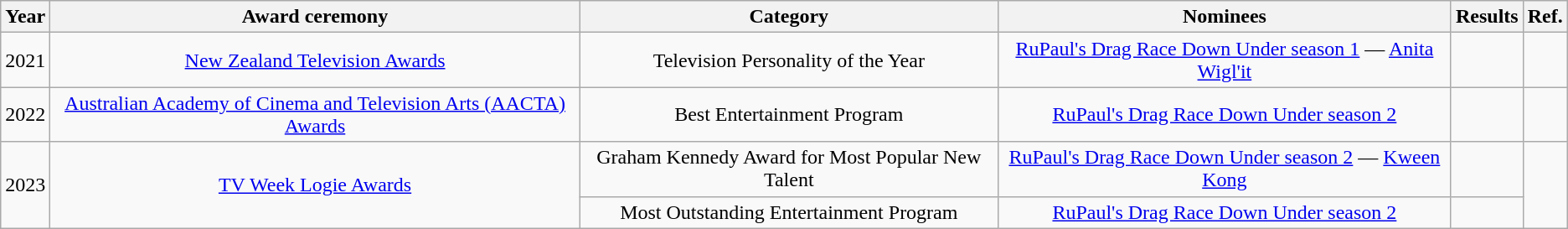<table class="wikitable sortable">
<tr>
<th>Year</th>
<th>Award ceremony</th>
<th>Category</th>
<th>Nominees</th>
<th>Results</th>
<th>Ref.</th>
</tr>
<tr>
<td style="text-align:center">2021</td>
<td style="text-align:center"><a href='#'>New Zealand Television Awards</a></td>
<td style="text-align:center">Television Personality of the Year</td>
<td style="text-align:center"><a href='#'>RuPaul's Drag Race Down Under season 1</a> — <a href='#'>Anita Wigl'it</a></td>
<td></td>
<td style="text-align:center"></td>
</tr>
<tr>
<td style="text-align:center">2022</td>
<td style="text-align:center"><a href='#'>Australian Academy of Cinema and Television Arts (AACTA) Awards</a></td>
<td style="text-align:center">Best Entertainment Program</td>
<td style="text-align:center"><a href='#'>RuPaul's Drag Race Down Under season 2</a></td>
<td></td>
<td style="text-align:center"></td>
</tr>
<tr>
<td rowspan="2" style="text-align:center">2023</td>
<td rowspan="2" style="text-align:center"><a href='#'>TV Week Logie Awards</a></td>
<td style="text-align:center">Graham Kennedy Award for Most Popular New Talent</td>
<td style="text-align:center"><a href='#'>RuPaul's Drag Race Down Under season 2</a> — <a href='#'>Kween Kong</a></td>
<td></td>
<td rowspan="2" style="text-align:center"></td>
</tr>
<tr>
<td style="text-align:center">Most Outstanding Entertainment Program</td>
<td style="text-align:center"><a href='#'>RuPaul's Drag Race Down Under season 2</a></td>
<td></td>
</tr>
</table>
